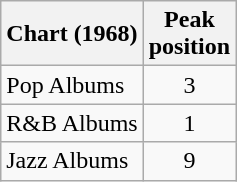<table class="wikitable">
<tr>
<th>Chart (1968)</th>
<th>Peak<br>position</th>
</tr>
<tr>
<td>Pop Albums</td>
<td align="center">3</td>
</tr>
<tr>
<td>R&B Albums</td>
<td align="center">1</td>
</tr>
<tr>
<td>Jazz Albums</td>
<td align="center">9</td>
</tr>
</table>
